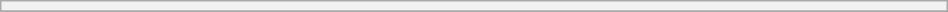<table class="wikitable sortable collapsible collapsed" style="min-width:50%">
<tr>
<th colspan=6 style="font-size:88%"><a href='#'></a></th>
</tr>
<tr>
</tr>
</table>
